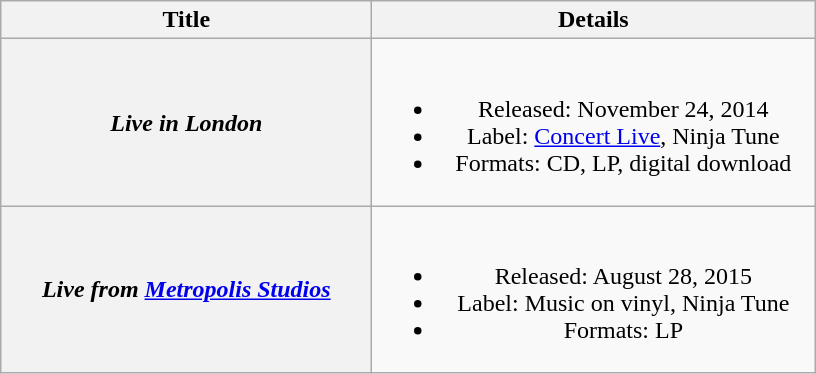<table class="wikitable plainrowheaders" style="text-align:center;">
<tr>
<th scope="col" style="width:15em;">Title</th>
<th scope="col" style="width:18em;">Details</th>
</tr>
<tr>
<th scope="row"><em>Live in London</em></th>
<td><br><ul><li>Released: November 24, 2014</li><li>Label: <a href='#'>Concert Live</a>, Ninja Tune</li><li>Formats: CD, LP, digital download</li></ul></td>
</tr>
<tr>
<th scope="row"><em>Live from <a href='#'>Metropolis Studios</a></em></th>
<td><br><ul><li>Released: August 28, 2015</li><li>Label: Music on vinyl, Ninja Tune</li><li>Formats: LP</li></ul></td>
</tr>
</table>
